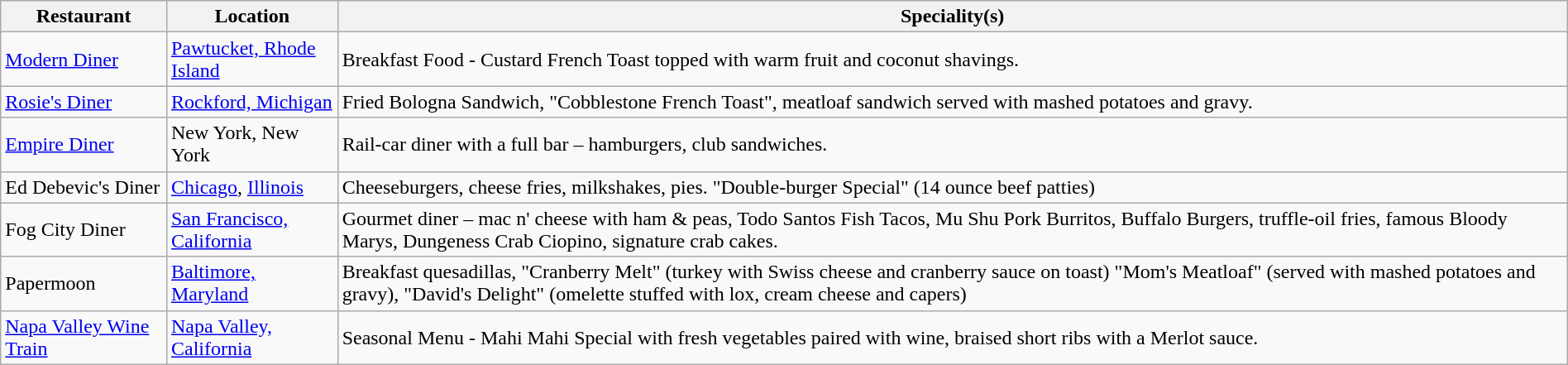<table class="wikitable" style="width:100%;">
<tr>
<th>Restaurant</th>
<th>Location</th>
<th>Speciality(s)</th>
</tr>
<tr>
<td><a href='#'>Modern Diner</a></td>
<td><a href='#'>Pawtucket, Rhode Island</a></td>
<td>Breakfast Food - Custard French Toast topped with warm fruit and coconut shavings.</td>
</tr>
<tr>
<td><a href='#'>Rosie's Diner</a></td>
<td><a href='#'>Rockford, Michigan</a></td>
<td>Fried Bologna Sandwich, "Cobblestone French Toast", meatloaf sandwich served with mashed potatoes and gravy.</td>
</tr>
<tr>
<td><a href='#'>Empire Diner</a></td>
<td>New York, New York</td>
<td>Rail-car diner with a full bar – hamburgers, club sandwiches.</td>
</tr>
<tr>
<td>Ed Debevic's Diner</td>
<td><a href='#'>Chicago</a>, <a href='#'>Illinois</a></td>
<td>Cheeseburgers, cheese fries, milkshakes, pies. "Double-burger Special" (14 ounce beef patties)</td>
</tr>
<tr>
<td>Fog City Diner</td>
<td><a href='#'>San Francisco, California</a></td>
<td>Gourmet diner – mac n' cheese with ham & peas, Todo Santos Fish Tacos, Mu Shu Pork Burritos, Buffalo Burgers, truffle-oil fries, famous Bloody Marys, Dungeness Crab Ciopino, signature crab cakes.</td>
</tr>
<tr>
<td>Papermoon</td>
<td><a href='#'>Baltimore, Maryland</a></td>
<td>Breakfast quesadillas, "Cranberry Melt" (turkey with Swiss cheese and cranberry sauce on toast) "Mom's Meatloaf" (served with mashed potatoes and gravy), "David's Delight" (omelette stuffed with lox, cream cheese and capers)</td>
</tr>
<tr>
<td><a href='#'>Napa Valley Wine Train</a></td>
<td><a href='#'>Napa Valley, California</a></td>
<td>Seasonal Menu - Mahi Mahi Special with fresh vegetables paired with wine, braised short ribs with a Merlot sauce.</td>
</tr>
</table>
